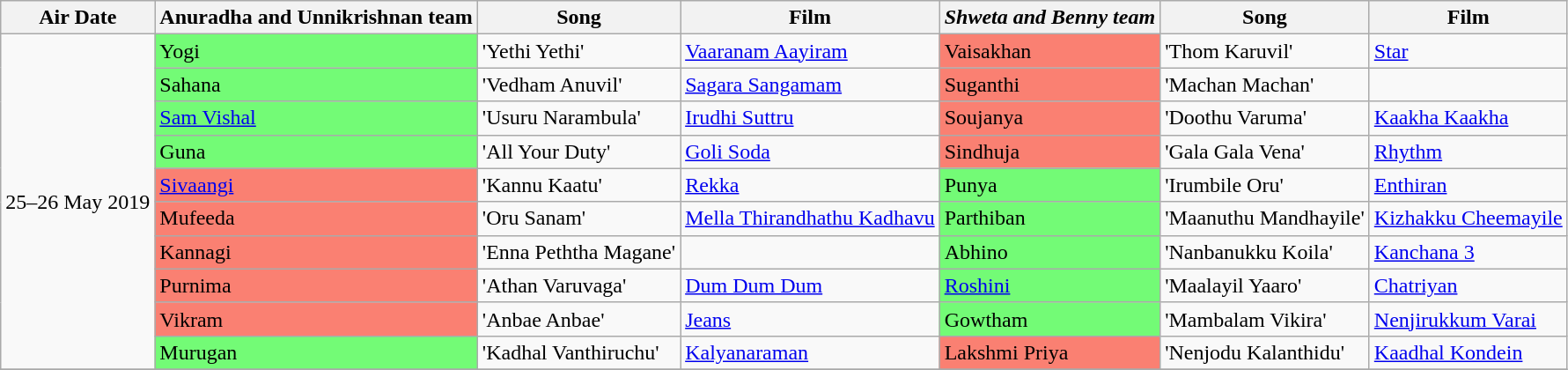<table class="wikitable sortable">
<tr>
<th>Air Date</th>
<th>Anuradha and Unnikrishnan team</th>
<th>Song</th>
<th>Film</th>
<th><em>Shweta and Benny team</em></th>
<th>Song</th>
<th>Film</th>
</tr>
<tr>
<td rowspan="10">25–26 May 2019</td>
<td style="background:#73FB76;">Yogi</td>
<td>'Yethi Yethi'</td>
<td><a href='#'>Vaaranam Aayiram</a></td>
<td style="background:salmon">Vaisakhan</td>
<td>'Thom Karuvil'</td>
<td><a href='#'>Star</a></td>
</tr>
<tr>
<td style="background:#73FB76;">Sahana</td>
<td>'Vedham Anuvil'</td>
<td><a href='#'>Sagara Sangamam</a></td>
<td style="background:salmon">Suganthi</td>
<td>'Machan Machan'</td>
<td></td>
</tr>
<tr>
<td style="background:#73FB76;"><a href='#'>Sam Vishal</a></td>
<td>'Usuru Narambula'</td>
<td><a href='#'>Irudhi Suttru</a></td>
<td style="background:salmon">Soujanya</td>
<td>'Doothu Varuma'</td>
<td><a href='#'>Kaakha Kaakha</a></td>
</tr>
<tr>
<td style="background:#73FB76;">Guna</td>
<td>'All Your Duty'</td>
<td><a href='#'>Goli Soda</a></td>
<td style="background:salmon">Sindhuja</td>
<td>'Gala Gala Vena'</td>
<td><a href='#'>Rhythm</a></td>
</tr>
<tr>
<td style="background:salmon"><a href='#'>Sivaangi</a></td>
<td>'Kannu Kaatu'</td>
<td><a href='#'>Rekka</a></td>
<td style="background:#73FB76;">Punya</td>
<td>'Irumbile Oru'</td>
<td><a href='#'>Enthiran</a></td>
</tr>
<tr>
<td style="background:salmon">Mufeeda</td>
<td>'Oru Sanam'</td>
<td><a href='#'>Mella Thirandhathu Kadhavu</a></td>
<td style="background:#73FB76">Parthiban</td>
<td>'Maanuthu Mandhayile'</td>
<td><a href='#'>Kizhakku Cheemayile</a></td>
</tr>
<tr>
<td style="background:salmon">Kannagi</td>
<td>'Enna Peththa Magane'</td>
<td></td>
<td style="background:#73FB76">Abhino</td>
<td>'Nanbanukku Koila'</td>
<td><a href='#'>Kanchana 3</a></td>
</tr>
<tr>
<td style="background:salmon">Purnima</td>
<td>'Athan Varuvaga'</td>
<td><a href='#'>Dum Dum Dum</a></td>
<td style="background:#73FB76"><a href='#'>Roshini</a></td>
<td>'Maalayil Yaaro'</td>
<td><a href='#'>Chatriyan</a></td>
</tr>
<tr>
<td style="background:salmon">Vikram</td>
<td>'Anbae Anbae'</td>
<td><a href='#'>Jeans</a></td>
<td style="background:#73FB76">Gowtham</td>
<td>'Mambalam Vikira'</td>
<td><a href='#'>Nenjirukkum Varai</a></td>
</tr>
<tr>
<td style="background:#73FB76;">Murugan</td>
<td>'Kadhal Vanthiruchu'</td>
<td><a href='#'>Kalyanaraman</a></td>
<td style="background:salmon">Lakshmi Priya</td>
<td>'Nenjodu Kalanthidu'</td>
<td><a href='#'>Kaadhal Kondein</a></td>
</tr>
<tr>
</tr>
</table>
